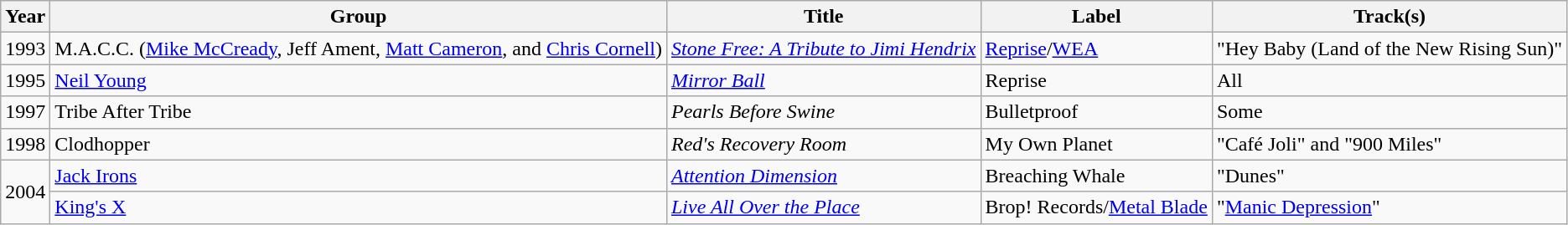<table class="wikitable">
<tr>
<th><strong>Year</strong></th>
<th><strong>Group</strong></th>
<th><strong>Title</strong></th>
<th><strong>Label</strong></th>
<th><strong>Track(s)</strong></th>
</tr>
<tr>
<td>1993</td>
<td>M.A.C.C. (<a href='#'>Mike McCready</a>, Jeff Ament, <a href='#'>Matt Cameron</a>, and <a href='#'>Chris Cornell</a>)</td>
<td><em><a href='#'>Stone Free: A Tribute to Jimi Hendrix</a></em></td>
<td><a href='#'>Reprise</a>/<a href='#'>WEA</a></td>
<td>"Hey Baby (Land of the New Rising Sun)"</td>
</tr>
<tr>
<td>1995</td>
<td><a href='#'>Neil Young</a></td>
<td><em><a href='#'>Mirror Ball</a></em></td>
<td>Reprise</td>
<td>All</td>
</tr>
<tr>
<td>1997</td>
<td>Tribe After Tribe</td>
<td><em>Pearls Before Swine</em></td>
<td>Bulletproof</td>
<td>Some</td>
</tr>
<tr>
<td>1998</td>
<td>Clodhopper</td>
<td><em>Red's Recovery Room</em></td>
<td>My Own Planet</td>
<td>"Café Joli" and "900 Miles"</td>
</tr>
<tr>
<td rowspan="2">2004</td>
<td><a href='#'>Jack Irons</a></td>
<td><em><a href='#'>Attention Dimension</a></em></td>
<td>Breaching Whale</td>
<td>"Dunes"</td>
</tr>
<tr>
<td><a href='#'>King's X</a></td>
<td><em><a href='#'>Live All Over the Place</a></em></td>
<td>Brop! Records/<a href='#'>Metal Blade</a></td>
<td>"<a href='#'>Manic Depression</a>"</td>
</tr>
</table>
